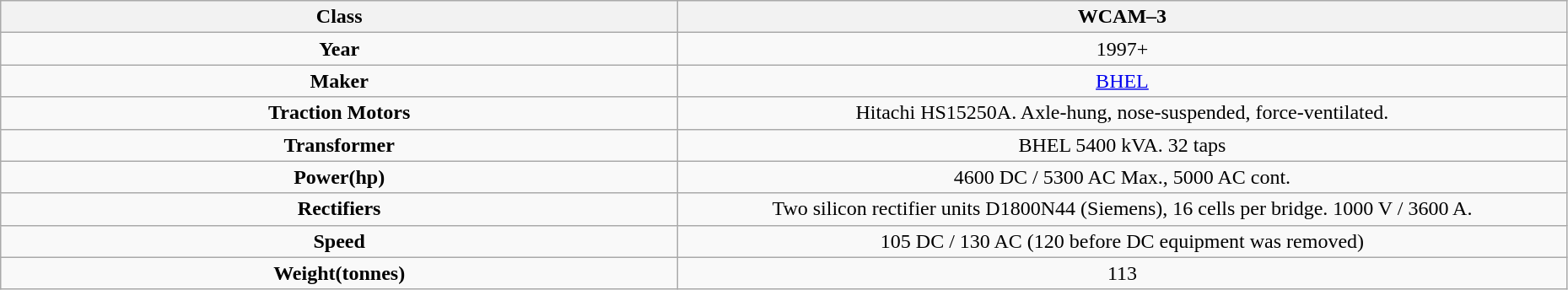<table class="wikitable"  style="text-align:center; width:98%;">
<tr>
<th width=16%><strong>Class</strong></th>
<th width=21%><strong>WCAM–3</strong></th>
</tr>
<tr>
<td style="text-align:centre;"><strong>Year</strong></td>
<td>1997+</td>
</tr>
<tr>
<td style="text-align:centre;"><strong>Maker</strong></td>
<td><a href='#'>BHEL</a></td>
</tr>
<tr>
<td style="text-align:centre;"><strong>Traction Motors</strong></td>
<td>Hitachi HS15250A. Axle-hung, nose-suspended, force-ventilated.</td>
</tr>
<tr>
<td style="text-align:centre;"><strong>Transformer</strong></td>
<td>BHEL 5400 kVA. 32 taps</td>
</tr>
<tr>
<td style="text-align:centre;"><strong>Power(hp)</strong></td>
<td>4600 DC / 5300 AC Max., 5000 AC cont.</td>
</tr>
<tr>
<td style="text-align:centre;"><strong>Rectifiers</strong></td>
<td>Two silicon rectifier units D1800N44 (Siemens), 16 cells per bridge. 1000 V / 3600 A.</td>
</tr>
<tr>
<td style="text-align:centre;"><strong>Speed</strong></td>
<td>105 DC / 130 AC (120 before DC equipment was removed)</td>
</tr>
<tr>
<td style="text-align:centre;"><strong>Weight(tonnes)</strong></td>
<td>113</td>
</tr>
</table>
